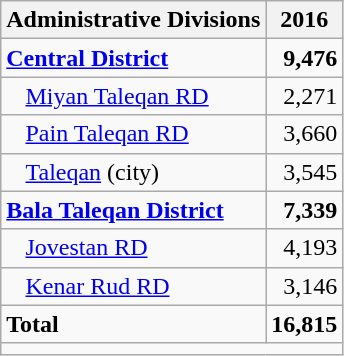<table class="wikitable">
<tr>
<th>Administrative Divisions</th>
<th>2016</th>
</tr>
<tr>
<td><strong><a href='#'>Central District</a></strong></td>
<td style="text-align: right;"><strong>9,476</strong></td>
</tr>
<tr>
<td style="padding-left: 1em;"><a href='#'>Miyan Taleqan RD</a></td>
<td style="text-align: right;">2,271</td>
</tr>
<tr>
<td style="padding-left: 1em;"><a href='#'>Pain Taleqan RD</a></td>
<td style="text-align: right;">3,660</td>
</tr>
<tr>
<td style="padding-left: 1em;"><a href='#'>Taleqan</a> (city)</td>
<td style="text-align: right;">3,545</td>
</tr>
<tr>
<td><strong><a href='#'>Bala Taleqan District</a></strong></td>
<td style="text-align: right;"><strong>7,339</strong></td>
</tr>
<tr>
<td style="padding-left: 1em;"><a href='#'>Jovestan RD</a></td>
<td style="text-align: right;">4,193</td>
</tr>
<tr>
<td style="padding-left: 1em;"><a href='#'>Kenar Rud RD</a></td>
<td style="text-align: right;">3,146</td>
</tr>
<tr>
<td><strong>Total</strong></td>
<td style="text-align: right;"><strong>16,815</strong></td>
</tr>
<tr>
<td colspan=2></td>
</tr>
</table>
